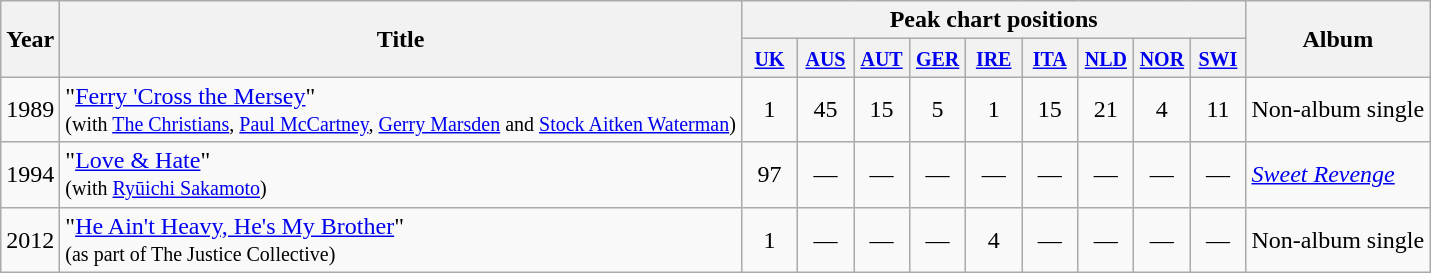<table class="wikitable">
<tr>
<th rowspan="2">Year</th>
<th rowspan="2">Title</th>
<th colspan="9">Peak chart positions</th>
<th rowspan="2">Album</th>
</tr>
<tr>
<th style="width:30px;"><small><a href='#'>UK</a></small><br></th>
<th style="width:30px;"><small><a href='#'>AUS</a></small><br></th>
<th style="width:30px;"><small><a href='#'>AUT</a></small><br></th>
<th style="width:30px;"><small><a href='#'>GER</a></small><br></th>
<th style="width:30px;"><small><a href='#'>IRE</a></small><br></th>
<th style="width:30px;"><small><a href='#'>ITA</a></small><br></th>
<th style="width:30px;"><small><a href='#'>NLD</a></small><br></th>
<th style="width:30px;"><small><a href='#'>NOR</a></small><br></th>
<th style="width:30px;"><small><a href='#'>SWI</a></small><br></th>
</tr>
<tr>
<td>1989</td>
<td>"<a href='#'>Ferry 'Cross the Mersey</a>"<br><small>(with <a href='#'>The Christians</a>, <a href='#'>Paul McCartney</a>, <a href='#'>Gerry Marsden</a> and <a href='#'>Stock Aitken Waterman</a>)</small></td>
<td style="text-align:center;">1</td>
<td style="text-align:center;">45</td>
<td style="text-align:center;">15</td>
<td style="text-align:center;">5</td>
<td style="text-align:center;">1</td>
<td style="text-align:center;">15</td>
<td style="text-align:center;">21</td>
<td style="text-align:center;">4</td>
<td style="text-align:center;">11</td>
<td>Non-album single</td>
</tr>
<tr>
<td>1994</td>
<td>"<a href='#'>Love & Hate</a>"<br><small>(with <a href='#'>Ryūichi Sakamoto</a>)</small></td>
<td style="text-align:center;">97</td>
<td style="text-align:center;">—</td>
<td style="text-align:center;">—</td>
<td style="text-align:center;">—</td>
<td style="text-align:center;">—</td>
<td style="text-align:center;">—</td>
<td style="text-align:center;">—</td>
<td style="text-align:center;">—</td>
<td style="text-align:center;">—</td>
<td><em><a href='#'>Sweet Revenge</a></em></td>
</tr>
<tr>
<td>2012</td>
<td>"<a href='#'>He Ain't Heavy, He's My Brother</a>"<br><small>(as part of The Justice Collective)</small></td>
<td style="text-align:center;">1</td>
<td style="text-align:center;">—</td>
<td style="text-align:center;">—</td>
<td style="text-align:center;">—</td>
<td style="text-align:center;">4</td>
<td style="text-align:center;">—</td>
<td style="text-align:center;">—</td>
<td style="text-align:center;">—</td>
<td style="text-align:center;">—</td>
<td>Non-album single</td>
</tr>
</table>
